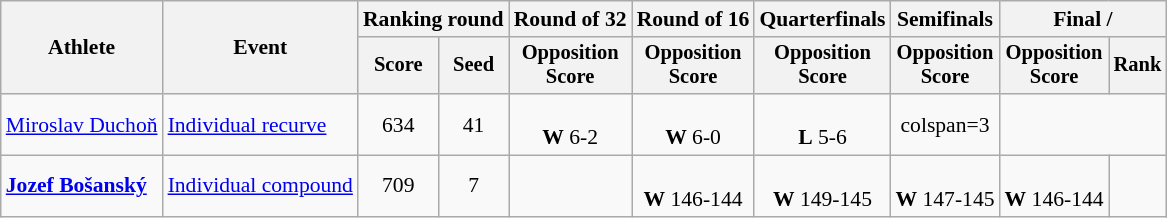<table class="wikitable" style="font-size:90%">
<tr>
<th rowspan="2">Athlete</th>
<th rowspan="2">Event</th>
<th colspan="2">Ranking round</th>
<th>Round of 32</th>
<th>Round of 16</th>
<th>Quarterfinals</th>
<th>Semifinals</th>
<th colspan="2">Final / </th>
</tr>
<tr style="font-size:95%">
<th>Score</th>
<th>Seed</th>
<th>Opposition<br>Score</th>
<th>Opposition<br>Score</th>
<th>Opposition<br>Score</th>
<th>Opposition<br>Score</th>
<th>Opposition<br>Score</th>
<th>Rank</th>
</tr>
<tr align=center>
<td align=left><a href='#'>Miroslav Duchoň</a></td>
<td align=left><a href='#'>Individual recurve</a></td>
<td>634</td>
<td>41</td>
<td><br><strong>W</strong> 6-2</td>
<td><br><strong>W</strong> 6-0</td>
<td><br><strong>L</strong> 5-6</td>
<td>colspan=3 </td>
</tr>
<tr align=center>
<td align=left><strong><a href='#'>Jozef Bošanský</a></strong></td>
<td align=left><a href='#'>Individual compound</a></td>
<td>709</td>
<td>7</td>
<td></td>
<td><br><strong>W</strong> 146-144</td>
<td><br><strong>W</strong> 149-145</td>
<td><br><strong>W</strong> 147-145</td>
<td><br><strong>W</strong> 146-144</td>
<td></td>
</tr>
</table>
